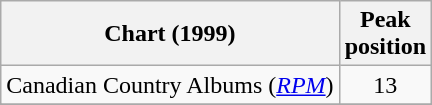<table class="wikitable">
<tr>
<th>Chart (1999)</th>
<th>Peak<br>position</th>
</tr>
<tr>
<td>Canadian Country Albums (<em><a href='#'>RPM</a></em>)</td>
<td align="center">13</td>
</tr>
<tr>
</tr>
<tr>
</tr>
</table>
